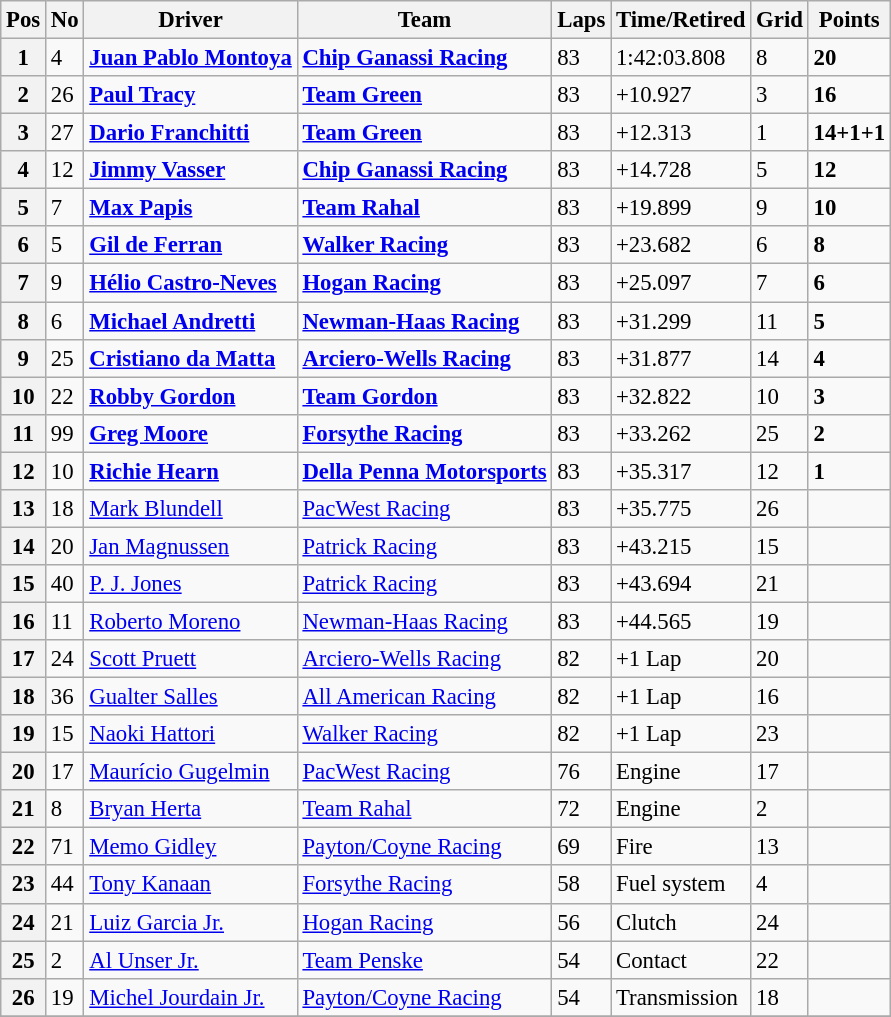<table class="wikitable" style="font-size:95%;">
<tr>
<th>Pos</th>
<th>No</th>
<th>Driver</th>
<th>Team</th>
<th>Laps</th>
<th>Time/Retired</th>
<th>Grid</th>
<th>Points</th>
</tr>
<tr>
<th>1</th>
<td>4</td>
<td> <strong><a href='#'>Juan Pablo Montoya</a></strong></td>
<td><strong><a href='#'>Chip Ganassi Racing</a></strong></td>
<td>83</td>
<td>1:42:03.808</td>
<td>8</td>
<td><strong>20</strong></td>
</tr>
<tr>
<th>2</th>
<td>26</td>
<td> <strong><a href='#'>Paul Tracy</a></strong></td>
<td><strong><a href='#'>Team Green</a></strong></td>
<td>83</td>
<td>+10.927</td>
<td>3</td>
<td><strong>16</strong></td>
</tr>
<tr>
<th>3</th>
<td>27</td>
<td> <strong><a href='#'>Dario Franchitti</a></strong></td>
<td><strong><a href='#'>Team Green</a></strong></td>
<td>83</td>
<td>+12.313</td>
<td>1</td>
<td><strong>14+1+1</strong></td>
</tr>
<tr>
<th>4</th>
<td>12</td>
<td> <strong><a href='#'>Jimmy Vasser</a></strong></td>
<td><strong><a href='#'>Chip Ganassi Racing</a></strong></td>
<td>83</td>
<td>+14.728</td>
<td>5</td>
<td><strong>12</strong></td>
</tr>
<tr>
<th>5</th>
<td>7</td>
<td> <strong><a href='#'>Max Papis</a></strong></td>
<td><strong><a href='#'>Team Rahal</a></strong></td>
<td>83</td>
<td>+19.899</td>
<td>9</td>
<td><strong>10</strong></td>
</tr>
<tr>
<th>6</th>
<td>5</td>
<td> <strong><a href='#'>Gil de Ferran</a></strong></td>
<td><strong><a href='#'>Walker Racing</a></strong></td>
<td>83</td>
<td>+23.682</td>
<td>6</td>
<td><strong>8</strong></td>
</tr>
<tr>
<th>7</th>
<td>9</td>
<td> <strong><a href='#'>Hélio Castro-Neves</a></strong></td>
<td><strong><a href='#'>Hogan Racing</a></strong></td>
<td>83</td>
<td>+25.097</td>
<td>7</td>
<td><strong>6</strong></td>
</tr>
<tr>
<th>8</th>
<td>6</td>
<td> <strong><a href='#'>Michael Andretti</a></strong></td>
<td><strong><a href='#'>Newman-Haas Racing</a></strong></td>
<td>83</td>
<td>+31.299</td>
<td>11</td>
<td><strong>5</strong></td>
</tr>
<tr>
<th>9</th>
<td>25</td>
<td> <strong><a href='#'>Cristiano da Matta</a></strong></td>
<td><strong><a href='#'>Arciero-Wells Racing</a></strong></td>
<td>83</td>
<td>+31.877</td>
<td>14</td>
<td><strong>4</strong></td>
</tr>
<tr>
<th>10</th>
<td>22</td>
<td> <strong><a href='#'>Robby Gordon</a></strong></td>
<td><strong><a href='#'>Team Gordon</a></strong></td>
<td>83</td>
<td>+32.822</td>
<td>10</td>
<td><strong>3</strong></td>
</tr>
<tr>
<th>11</th>
<td>99</td>
<td> <strong><a href='#'>Greg Moore</a></strong></td>
<td><strong><a href='#'>Forsythe Racing</a></strong></td>
<td>83</td>
<td>+33.262</td>
<td>25</td>
<td><strong>2</strong></td>
</tr>
<tr>
<th>12</th>
<td>10</td>
<td> <strong><a href='#'>Richie Hearn</a></strong></td>
<td><strong><a href='#'>Della Penna Motorsports</a></strong></td>
<td>83</td>
<td>+35.317</td>
<td>12</td>
<td><strong>1</strong></td>
</tr>
<tr>
<th>13</th>
<td>18</td>
<td> <a href='#'>Mark Blundell</a></td>
<td><a href='#'>PacWest Racing</a></td>
<td>83</td>
<td>+35.775</td>
<td>26</td>
<td></td>
</tr>
<tr>
<th>14</th>
<td>20</td>
<td> <a href='#'>Jan Magnussen</a></td>
<td><a href='#'>Patrick Racing</a></td>
<td>83</td>
<td>+43.215</td>
<td>15</td>
<td></td>
</tr>
<tr>
<th>15</th>
<td>40</td>
<td> <a href='#'>P. J. Jones</a></td>
<td><a href='#'>Patrick Racing</a></td>
<td>83</td>
<td>+43.694</td>
<td>21</td>
<td></td>
</tr>
<tr>
<th>16</th>
<td>11</td>
<td> <a href='#'>Roberto Moreno</a></td>
<td><a href='#'>Newman-Haas Racing</a></td>
<td>83</td>
<td>+44.565</td>
<td>19</td>
<td></td>
</tr>
<tr>
<th>17</th>
<td>24</td>
<td> <a href='#'>Scott Pruett</a></td>
<td><a href='#'>Arciero-Wells Racing</a></td>
<td>82</td>
<td>+1 Lap</td>
<td>20</td>
<td></td>
</tr>
<tr>
<th>18</th>
<td>36</td>
<td> <a href='#'>Gualter Salles</a></td>
<td><a href='#'>All American Racing</a></td>
<td>82</td>
<td>+1 Lap</td>
<td>16</td>
<td></td>
</tr>
<tr>
<th>19</th>
<td>15</td>
<td> <a href='#'>Naoki Hattori</a></td>
<td><a href='#'>Walker Racing</a></td>
<td>82</td>
<td>+1 Lap</td>
<td>23</td>
<td></td>
</tr>
<tr>
<th>20</th>
<td>17</td>
<td> <a href='#'>Maurício Gugelmin</a></td>
<td><a href='#'>PacWest Racing</a></td>
<td>76</td>
<td>Engine</td>
<td>17</td>
<td></td>
</tr>
<tr>
<th>21</th>
<td>8</td>
<td> <a href='#'>Bryan Herta</a></td>
<td><a href='#'>Team Rahal</a></td>
<td>72</td>
<td>Engine</td>
<td>2</td>
<td></td>
</tr>
<tr>
<th>22</th>
<td>71</td>
<td> <a href='#'>Memo Gidley</a></td>
<td><a href='#'>Payton/Coyne Racing</a></td>
<td>69</td>
<td>Fire</td>
<td>13</td>
<td></td>
</tr>
<tr>
<th>23</th>
<td>44</td>
<td> <a href='#'>Tony Kanaan</a></td>
<td><a href='#'>Forsythe Racing</a></td>
<td>58</td>
<td>Fuel system</td>
<td>4</td>
<td></td>
</tr>
<tr>
<th>24</th>
<td>21</td>
<td> <a href='#'>Luiz Garcia Jr.</a></td>
<td><a href='#'>Hogan Racing</a></td>
<td>56</td>
<td>Clutch</td>
<td>24</td>
<td></td>
</tr>
<tr>
<th>25</th>
<td>2</td>
<td> <a href='#'>Al Unser Jr.</a></td>
<td><a href='#'>Team Penske</a></td>
<td>54</td>
<td>Contact</td>
<td>22</td>
<td></td>
</tr>
<tr>
<th>26</th>
<td>19</td>
<td> <a href='#'>Michel Jourdain Jr.</a></td>
<td><a href='#'>Payton/Coyne Racing</a></td>
<td>54</td>
<td>Transmission</td>
<td>18</td>
<td></td>
</tr>
<tr>
</tr>
</table>
